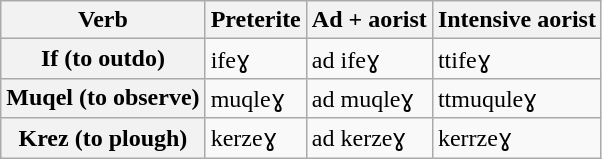<table class="wikitable">
<tr>
<th>Verb</th>
<th>Preterite</th>
<th>Ad + aorist</th>
<th>Intensive aorist</th>
</tr>
<tr>
<th>If (to outdo)</th>
<td>ifeɣ</td>
<td>ad ifeɣ</td>
<td>ttifeɣ</td>
</tr>
<tr>
<th>Muqel (to observe)</th>
<td>muqleɣ</td>
<td>ad muqleɣ</td>
<td>ttmuquleɣ</td>
</tr>
<tr>
<th>Krez (to plough)</th>
<td>kerzeɣ</td>
<td>ad kerzeɣ</td>
<td>kerrzeɣ</td>
</tr>
</table>
